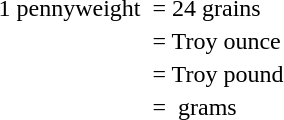<table>
<tr>
<td>1 pennyweight </td>
<td>= 24 grains</td>
</tr>
<tr>
<td></td>
<td>=  Troy ounce</td>
</tr>
<tr>
<td></td>
<td>=  Troy pound</td>
</tr>
<tr>
<td></td>
<td>=  grams</td>
</tr>
</table>
